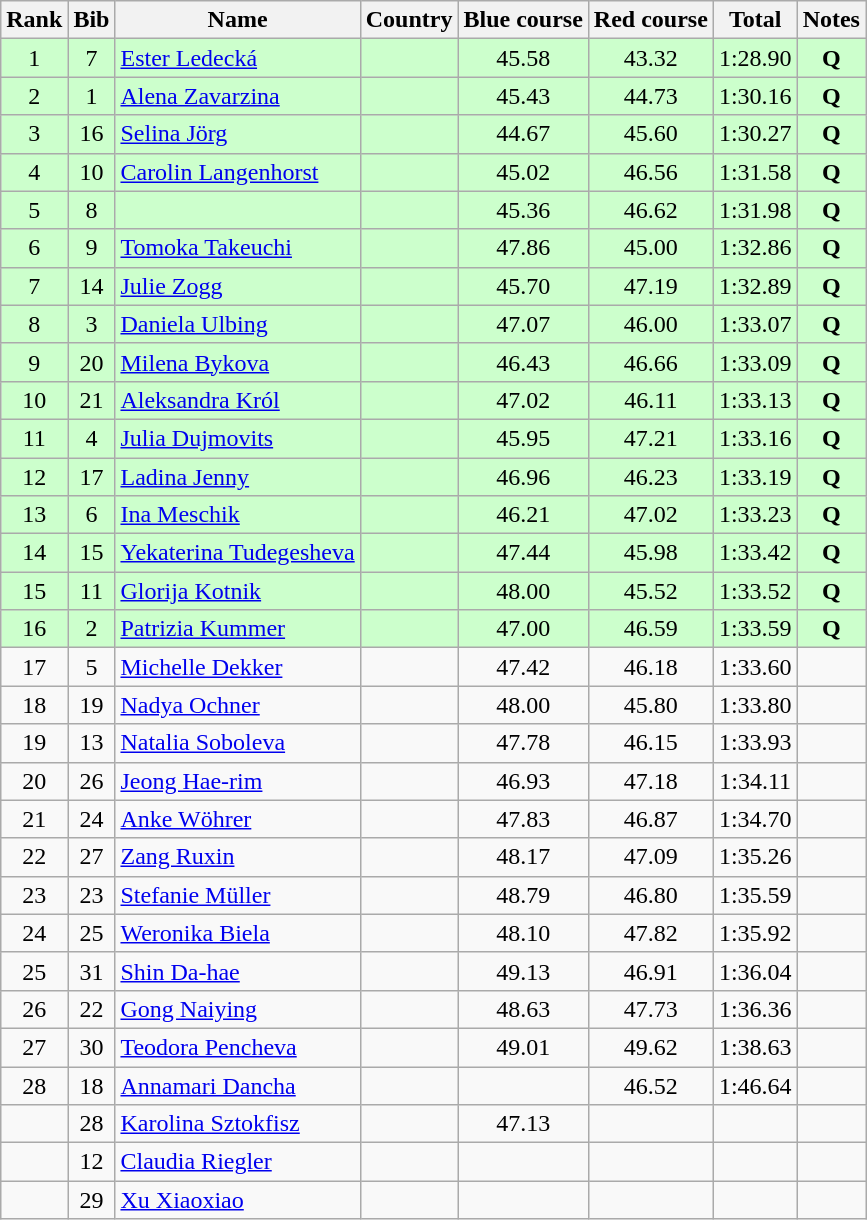<table class="wikitable sortable" style="text-align:center">
<tr>
<th>Rank</th>
<th>Bib</th>
<th>Name</th>
<th>Country</th>
<th>Blue course</th>
<th>Red course</th>
<th>Total</th>
<th>Notes</th>
</tr>
<tr bgcolor=#ccffcc>
<td>1</td>
<td>7</td>
<td align="left"><a href='#'>Ester Ledecká</a></td>
<td align="left"></td>
<td>45.58</td>
<td>43.32</td>
<td>1:28.90</td>
<td><strong>Q</strong></td>
</tr>
<tr bgcolor=#ccffcc>
<td>2</td>
<td>1</td>
<td align="left"><a href='#'>Alena Zavarzina</a></td>
<td align="left"></td>
<td>45.43</td>
<td>44.73</td>
<td>1:30.16</td>
<td><strong>Q</strong></td>
</tr>
<tr bgcolor=#ccffcc>
<td>3</td>
<td>16</td>
<td align="left"><a href='#'>Selina Jörg</a></td>
<td align="left"></td>
<td>44.67</td>
<td>45.60</td>
<td>1:30.27</td>
<td><strong>Q</strong></td>
</tr>
<tr bgcolor=#ccffcc>
<td>4</td>
<td>10</td>
<td align="left"><a href='#'>Carolin Langenhorst</a></td>
<td align="left"></td>
<td>45.02</td>
<td>46.56</td>
<td>1:31.58</td>
<td><strong>Q</strong></td>
</tr>
<tr bgcolor=#ccffcc>
<td>5</td>
<td>8</td>
<td align="left"></td>
<td align="left"></td>
<td>45.36</td>
<td>46.62</td>
<td>1:31.98</td>
<td><strong>Q</strong></td>
</tr>
<tr bgcolor=#ccffcc>
<td>6</td>
<td>9</td>
<td align="left"><a href='#'>Tomoka Takeuchi</a></td>
<td align="left"></td>
<td>47.86</td>
<td>45.00</td>
<td>1:32.86</td>
<td><strong>Q</strong></td>
</tr>
<tr bgcolor=#ccffcc>
<td>7</td>
<td>14</td>
<td align="left"><a href='#'>Julie Zogg</a></td>
<td align="left"></td>
<td>45.70</td>
<td>47.19</td>
<td>1:32.89</td>
<td><strong>Q</strong></td>
</tr>
<tr bgcolor=#ccffcc>
<td>8</td>
<td>3</td>
<td align="left"><a href='#'>Daniela Ulbing</a></td>
<td align="left"></td>
<td>47.07</td>
<td>46.00</td>
<td>1:33.07</td>
<td><strong>Q</strong></td>
</tr>
<tr bgcolor=#ccffcc>
<td>9</td>
<td>20</td>
<td align="left"><a href='#'>Milena Bykova</a></td>
<td align="left"></td>
<td>46.43</td>
<td>46.66</td>
<td>1:33.09</td>
<td><strong>Q</strong></td>
</tr>
<tr bgcolor=#ccffcc>
<td>10</td>
<td>21</td>
<td align="left"><a href='#'>Aleksandra Król</a></td>
<td align="left"></td>
<td>47.02</td>
<td>46.11</td>
<td>1:33.13</td>
<td><strong>Q</strong></td>
</tr>
<tr bgcolor=#ccffcc>
<td>11</td>
<td>4</td>
<td align="left"><a href='#'>Julia Dujmovits</a></td>
<td align="left"></td>
<td>45.95</td>
<td>47.21</td>
<td>1:33.16</td>
<td><strong>Q</strong></td>
</tr>
<tr bgcolor=#ccffcc>
<td>12</td>
<td>17</td>
<td align="left"><a href='#'>Ladina Jenny</a></td>
<td align="left"></td>
<td>46.96</td>
<td>46.23</td>
<td>1:33.19</td>
<td><strong>Q</strong></td>
</tr>
<tr bgcolor=#ccffcc>
<td>13</td>
<td>6</td>
<td align="left"><a href='#'>Ina Meschik</a></td>
<td align="left"></td>
<td>46.21</td>
<td>47.02</td>
<td>1:33.23</td>
<td><strong>Q</strong></td>
</tr>
<tr bgcolor=#ccffcc>
<td>14</td>
<td>15</td>
<td align="left"><a href='#'>Yekaterina Tudegesheva</a></td>
<td align="left"></td>
<td>47.44</td>
<td>45.98</td>
<td>1:33.42</td>
<td><strong>Q</strong></td>
</tr>
<tr bgcolor=#ccffcc>
<td>15</td>
<td>11</td>
<td align="left"><a href='#'>Glorija Kotnik</a></td>
<td align="left"></td>
<td>48.00</td>
<td>45.52</td>
<td>1:33.52</td>
<td><strong>Q</strong></td>
</tr>
<tr bgcolor=#ccffcc>
<td>16</td>
<td>2</td>
<td align="left"><a href='#'>Patrizia Kummer</a></td>
<td align="left"></td>
<td>47.00</td>
<td>46.59</td>
<td>1:33.59</td>
<td><strong>Q</strong></td>
</tr>
<tr>
<td>17</td>
<td>5</td>
<td align="left"><a href='#'>Michelle Dekker</a></td>
<td align="left"></td>
<td>47.42</td>
<td>46.18</td>
<td>1:33.60</td>
<td></td>
</tr>
<tr>
<td>18</td>
<td>19</td>
<td align="left"><a href='#'>Nadya Ochner</a></td>
<td align="left"></td>
<td>48.00</td>
<td>45.80</td>
<td>1:33.80</td>
<td></td>
</tr>
<tr>
<td>19</td>
<td>13</td>
<td align="left"><a href='#'>Natalia Soboleva</a></td>
<td align="left"></td>
<td>47.78</td>
<td>46.15</td>
<td>1:33.93</td>
<td></td>
</tr>
<tr>
<td>20</td>
<td>26</td>
<td align="left"><a href='#'>Jeong Hae-rim</a></td>
<td align="left"></td>
<td>46.93</td>
<td>47.18</td>
<td>1:34.11</td>
<td></td>
</tr>
<tr>
<td>21</td>
<td>24</td>
<td align="left"><a href='#'>Anke Wöhrer</a></td>
<td align="left"></td>
<td>47.83</td>
<td>46.87</td>
<td>1:34.70</td>
<td></td>
</tr>
<tr>
<td>22</td>
<td>27</td>
<td align="left"><a href='#'>Zang Ruxin</a></td>
<td align="left"></td>
<td>48.17</td>
<td>47.09</td>
<td>1:35.26</td>
<td></td>
</tr>
<tr>
<td>23</td>
<td>23</td>
<td align="left"><a href='#'>Stefanie Müller</a></td>
<td align="left"></td>
<td>48.79</td>
<td>46.80</td>
<td>1:35.59</td>
<td></td>
</tr>
<tr>
<td>24</td>
<td>25</td>
<td align="left"><a href='#'>Weronika Biela</a></td>
<td align="left"></td>
<td>48.10</td>
<td>47.82</td>
<td>1:35.92</td>
<td></td>
</tr>
<tr>
<td>25</td>
<td>31</td>
<td align="left"><a href='#'>Shin Da-hae</a></td>
<td align="left"></td>
<td>49.13</td>
<td>46.91</td>
<td>1:36.04</td>
<td></td>
</tr>
<tr>
<td>26</td>
<td>22</td>
<td align="left"><a href='#'>Gong Naiying</a></td>
<td align="left"></td>
<td>48.63</td>
<td>47.73</td>
<td>1:36.36</td>
<td></td>
</tr>
<tr>
<td>27</td>
<td>30</td>
<td align="left"><a href='#'>Teodora Pencheva</a></td>
<td align="left"></td>
<td>49.01</td>
<td>49.62</td>
<td>1:38.63</td>
<td></td>
</tr>
<tr>
<td>28</td>
<td>18</td>
<td align="left"><a href='#'>Annamari Dancha</a></td>
<td align="left"></td>
<td></td>
<td>46.52</td>
<td>1:46.64</td>
<td></td>
</tr>
<tr>
<td></td>
<td>28</td>
<td align="left"><a href='#'>Karolina Sztokfisz</a></td>
<td align="left"></td>
<td>47.13</td>
<td></td>
<td></td>
<td></td>
</tr>
<tr>
<td></td>
<td>12</td>
<td align="left"><a href='#'>Claudia Riegler</a></td>
<td align="left"></td>
<td></td>
<td></td>
<td></td>
<td></td>
</tr>
<tr>
<td></td>
<td>29</td>
<td align="left"><a href='#'>Xu Xiaoxiao</a></td>
<td align="left"></td>
<td></td>
<td></td>
<td></td>
<td></td>
</tr>
</table>
